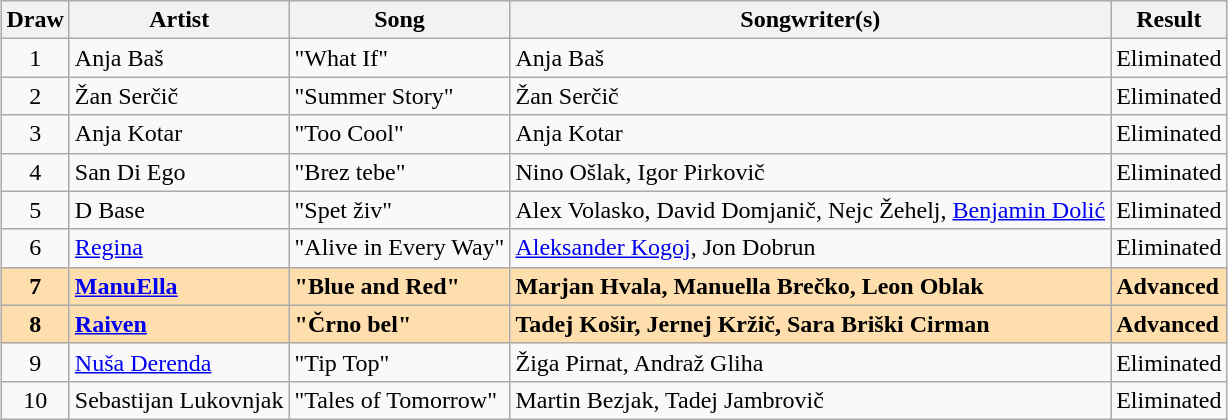<table class="sortable wikitable" style="margin: 1em auto 1em auto; text-align:center">
<tr>
<th>Draw</th>
<th>Artist</th>
<th>Song</th>
<th>Songwriter(s)</th>
<th>Result</th>
</tr>
<tr>
<td>1</td>
<td align="left">Anja Baš</td>
<td align="left">"What If"</td>
<td align="left">Anja Baš</td>
<td align="left">Eliminated</td>
</tr>
<tr>
<td>2</td>
<td align="left">Žan Serčič</td>
<td align="left">"Summer Story"</td>
<td align="left">Žan Serčič</td>
<td align="left">Eliminated</td>
</tr>
<tr>
<td>3</td>
<td align="left">Anja Kotar</td>
<td align="left">"Too Cool"</td>
<td align="left">Anja Kotar</td>
<td align="left">Eliminated</td>
</tr>
<tr>
<td>4</td>
<td align="left">San Di Ego</td>
<td align="left">"Brez tebe"</td>
<td align="left">Nino Ošlak, Igor Pirkovič</td>
<td align="left">Eliminated</td>
</tr>
<tr>
<td>5</td>
<td align="left">D Base</td>
<td align="left">"Spet živ"</td>
<td align="left">Alex Volasko, David Domjanič, Nejc Žehelj, <a href='#'>Benjamin Dolić</a></td>
<td align="left">Eliminated</td>
</tr>
<tr>
<td>6</td>
<td align="left"><a href='#'>Regina</a></td>
<td align="left">"Alive in Every Way"</td>
<td align="left"><a href='#'>Aleksander Kogoj</a>, Jon Dobrun</td>
<td align="left">Eliminated</td>
</tr>
<tr style="font-weight:bold; background:navajowhite;">
<td>7</td>
<td align="left"><a href='#'>ManuElla</a></td>
<td align="left">"Blue and Red"</td>
<td align="left">Marjan Hvala, Manuella Brečko, Leon Oblak</td>
<td align="left">Advanced</td>
</tr>
<tr style="font-weight:bold; background:navajowhite;">
<td>8</td>
<td align="left"><a href='#'>Raiven</a></td>
<td align="left">"Črno bel"</td>
<td align="left">Tadej Košir, Jernej Kržič, Sara Briški Cirman</td>
<td align="left">Advanced</td>
</tr>
<tr>
<td>9</td>
<td align="left"><a href='#'>Nuša Derenda</a></td>
<td align="left">"Tip Top"</td>
<td align="left">Žiga Pirnat, Andraž Gliha</td>
<td align="left">Eliminated</td>
</tr>
<tr>
<td>10</td>
<td align="left">Sebastijan Lukovnjak</td>
<td align="left">"Tales of Tomorrow"</td>
<td align="left">Martin Bezjak, Tadej Jambrovič</td>
<td align="left">Eliminated</td>
</tr>
</table>
